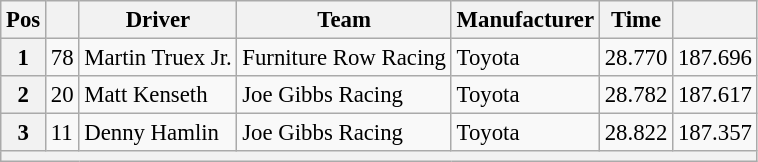<table class="wikitable" style="font-size:95%">
<tr>
<th>Pos</th>
<th></th>
<th>Driver</th>
<th>Team</th>
<th>Manufacturer</th>
<th>Time</th>
<th></th>
</tr>
<tr>
<th>1</th>
<td>78</td>
<td>Martin Truex Jr.</td>
<td>Furniture Row Racing</td>
<td>Toyota</td>
<td>28.770</td>
<td>187.696</td>
</tr>
<tr>
<th>2</th>
<td>20</td>
<td>Matt Kenseth</td>
<td>Joe Gibbs Racing</td>
<td>Toyota</td>
<td>28.782</td>
<td>187.617</td>
</tr>
<tr>
<th>3</th>
<td>11</td>
<td>Denny Hamlin</td>
<td>Joe Gibbs Racing</td>
<td>Toyota</td>
<td>28.822</td>
<td>187.357</td>
</tr>
<tr>
<th colspan="7"></th>
</tr>
</table>
